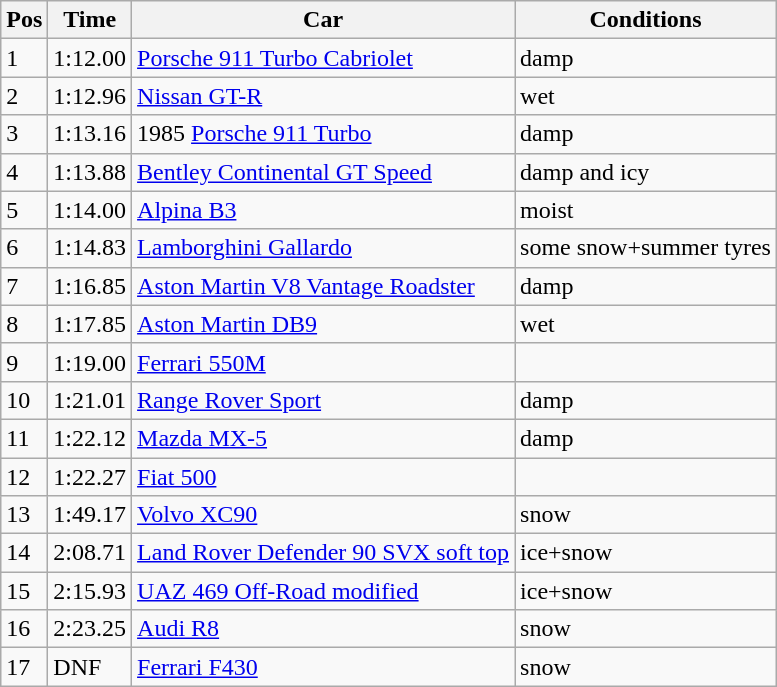<table class="wikitable">
<tr>
<th>Pos</th>
<th>Time</th>
<th>Car</th>
<th>Conditions</th>
</tr>
<tr>
<td>1</td>
<td>1:12.00</td>
<td> <a href='#'>Porsche 911 Turbo Cabriolet</a></td>
<td>damp</td>
</tr>
<tr>
<td>2</td>
<td>1:12.96</td>
<td> <a href='#'>Nissan GT-R</a></td>
<td>wet</td>
</tr>
<tr>
<td>3</td>
<td>1:13.16</td>
<td> 1985 <a href='#'>Porsche 911 Turbo</a></td>
<td>damp</td>
</tr>
<tr>
<td>4</td>
<td>1:13.88</td>
<td> <a href='#'>Bentley Continental GT Speed</a></td>
<td>damp and icy</td>
</tr>
<tr>
<td>5</td>
<td>1:14.00</td>
<td> <a href='#'>Alpina B3</a></td>
<td>moist</td>
</tr>
<tr>
<td>6</td>
<td>1:14.83</td>
<td> <a href='#'>Lamborghini Gallardo</a></td>
<td>some snow+summer tyres</td>
</tr>
<tr>
<td>7</td>
<td>1:16.85</td>
<td> <a href='#'>Aston Martin V8 Vantage Roadster</a></td>
<td>damp</td>
</tr>
<tr>
<td>8</td>
<td>1:17.85</td>
<td> <a href='#'>Aston Martin DB9</a></td>
<td>wet</td>
</tr>
<tr>
<td>9</td>
<td>1:19.00</td>
<td> <a href='#'>Ferrari 550M</a></td>
</tr>
<tr>
<td>10</td>
<td>1:21.01</td>
<td> <a href='#'>Range Rover Sport</a></td>
<td>damp</td>
</tr>
<tr>
<td>11</td>
<td>1:22.12</td>
<td> <a href='#'>Mazda MX-5</a></td>
<td>damp</td>
</tr>
<tr>
<td>12</td>
<td>1:22.27</td>
<td> <a href='#'>Fiat 500</a></td>
</tr>
<tr>
<td>13</td>
<td>1:49.17</td>
<td> <a href='#'>Volvo XC90</a></td>
<td>snow</td>
</tr>
<tr>
<td>14</td>
<td>2:08.71</td>
<td> <a href='#'>Land Rover Defender 90 SVX soft top</a></td>
<td>ice+snow</td>
</tr>
<tr>
<td>15</td>
<td>2:15.93</td>
<td> <a href='#'>UAZ 469 Off-Road modified</a></td>
<td>ice+snow</td>
</tr>
<tr>
<td>16</td>
<td>2:23.25</td>
<td> <a href='#'>Audi R8</a></td>
<td>snow</td>
</tr>
<tr>
<td>17</td>
<td>DNF</td>
<td> <a href='#'>Ferrari F430</a></td>
<td>snow</td>
</tr>
</table>
